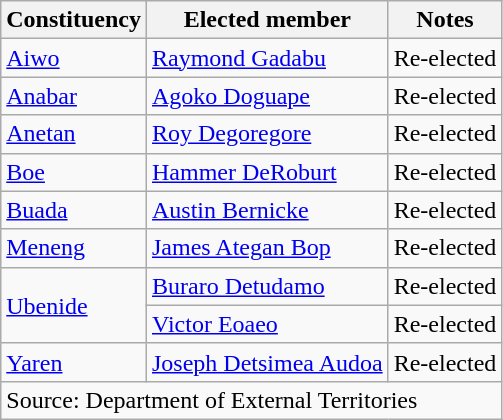<table class=wikitable>
<tr>
<th>Constituency</th>
<th>Elected member</th>
<th>Notes</th>
</tr>
<tr>
<td><a href='#'>Aiwo</a></td>
<td><a href='#'>Raymond Gadabu</a></td>
<td>Re-elected</td>
</tr>
<tr>
<td><a href='#'>Anabar</a></td>
<td><a href='#'>Agoko Doguape</a></td>
<td>Re-elected</td>
</tr>
<tr>
<td><a href='#'>Anetan</a></td>
<td><a href='#'>Roy Degoregore</a></td>
<td>Re-elected</td>
</tr>
<tr>
<td><a href='#'>Boe</a></td>
<td><a href='#'>Hammer DeRoburt</a></td>
<td>Re-elected</td>
</tr>
<tr>
<td><a href='#'>Buada</a></td>
<td><a href='#'>Austin Bernicke</a></td>
<td>Re-elected</td>
</tr>
<tr>
<td><a href='#'>Meneng</a></td>
<td><a href='#'>James Ategan Bop</a></td>
<td>Re-elected</td>
</tr>
<tr>
<td rowspan=2><a href='#'>Ubenide</a></td>
<td><a href='#'>Buraro Detudamo</a></td>
<td>Re-elected</td>
</tr>
<tr>
<td><a href='#'>Victor Eoaeo</a></td>
<td>Re-elected</td>
</tr>
<tr>
<td><a href='#'>Yaren</a></td>
<td><a href='#'>Joseph Detsimea Audoa</a></td>
<td>Re-elected</td>
</tr>
<tr>
<td align=left colspan=3>Source: Department of External Territories</td>
</tr>
</table>
